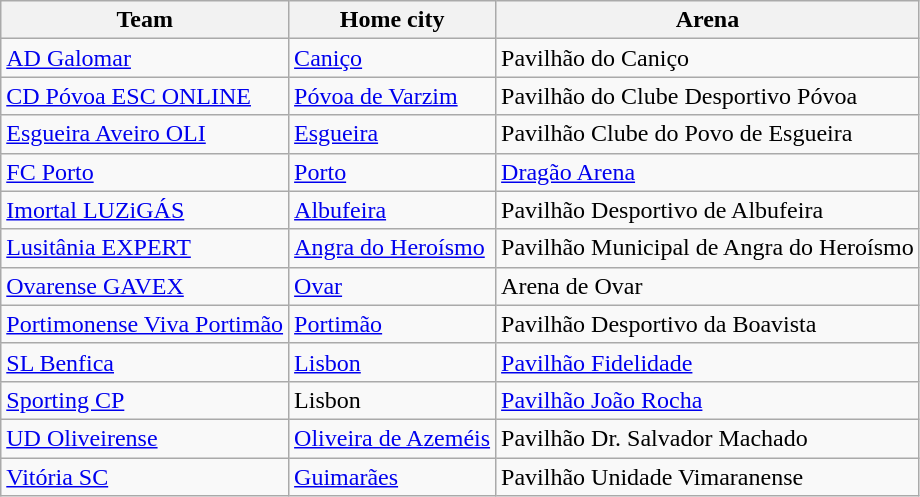<table class="wikitable sortable">
<tr>
<th>Team</th>
<th>Home city</th>
<th>Arena</th>
</tr>
<tr>
<td><a href='#'>AD Galomar</a></td>
<td><a href='#'>Caniço</a></td>
<td>Pavilhão do Caniço</td>
</tr>
<tr>
<td><a href='#'>CD Póvoa ESC ONLINE</a></td>
<td><a href='#'>Póvoa de Varzim</a></td>
<td>Pavilhão do Clube Desportivo Póvoa</td>
</tr>
<tr>
<td><a href='#'>Esgueira Aveiro OLI</a></td>
<td><a href='#'>Esgueira</a></td>
<td>Pavilhão Clube do Povo de Esgueira</td>
</tr>
<tr>
<td><a href='#'>FC Porto</a></td>
<td><a href='#'>Porto</a></td>
<td><a href='#'>Dragão Arena</a></td>
</tr>
<tr>
<td><a href='#'>Imortal LUZiGÁS</a></td>
<td><a href='#'>Albufeira</a></td>
<td>Pavilhão Desportivo de Albufeira</td>
</tr>
<tr>
<td><a href='#'>Lusitânia EXPERT</a></td>
<td><a href='#'>Angra do Heroísmo</a></td>
<td>Pavilhão Municipal de Angra do Heroísmo</td>
</tr>
<tr>
<td><a href='#'>Ovarense GAVEX</a></td>
<td><a href='#'>Ovar</a></td>
<td>Arena de Ovar</td>
</tr>
<tr>
<td><a href='#'>Portimonense Viva Portimão</a></td>
<td><a href='#'>Portimão</a></td>
<td>Pavilhão Desportivo da Boavista</td>
</tr>
<tr>
<td><a href='#'>SL Benfica</a></td>
<td><a href='#'>Lisbon</a></td>
<td><a href='#'>Pavilhão Fidelidade</a></td>
</tr>
<tr>
<td><a href='#'>Sporting CP</a></td>
<td>Lisbon</td>
<td><a href='#'>Pavilhão João Rocha</a></td>
</tr>
<tr>
<td><a href='#'>UD Oliveirense</a></td>
<td><a href='#'>Oliveira de Azeméis</a></td>
<td>Pavilhão Dr. Salvador Machado</td>
</tr>
<tr>
<td><a href='#'>Vitória SC</a></td>
<td><a href='#'>Guimarães</a></td>
<td>Pavilhão Unidade Vimaranense</td>
</tr>
</table>
